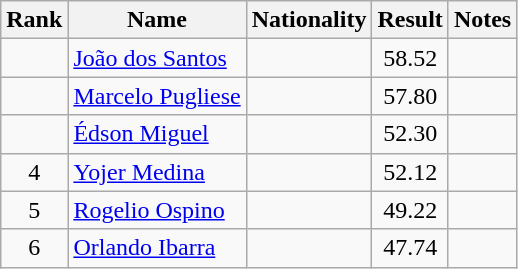<table class="wikitable sortable" style="text-align:center">
<tr>
<th>Rank</th>
<th>Name</th>
<th>Nationality</th>
<th>Result</th>
<th>Notes</th>
</tr>
<tr>
<td></td>
<td align=left><a href='#'>João dos Santos</a></td>
<td align=left></td>
<td>58.52</td>
<td></td>
</tr>
<tr>
<td></td>
<td align=left><a href='#'>Marcelo Pugliese</a></td>
<td align=left></td>
<td>57.80</td>
<td></td>
</tr>
<tr>
<td></td>
<td align=left><a href='#'>Édson Miguel</a></td>
<td align=left></td>
<td>52.30</td>
<td></td>
</tr>
<tr>
<td>4</td>
<td align=left><a href='#'>Yojer Medina</a></td>
<td align=left></td>
<td>52.12</td>
<td></td>
</tr>
<tr>
<td>5</td>
<td align=left><a href='#'>Rogelio Ospino</a></td>
<td align=left></td>
<td>49.22</td>
<td></td>
</tr>
<tr>
<td>6</td>
<td align=left><a href='#'>Orlando Ibarra</a></td>
<td align=left></td>
<td>47.74</td>
<td></td>
</tr>
</table>
